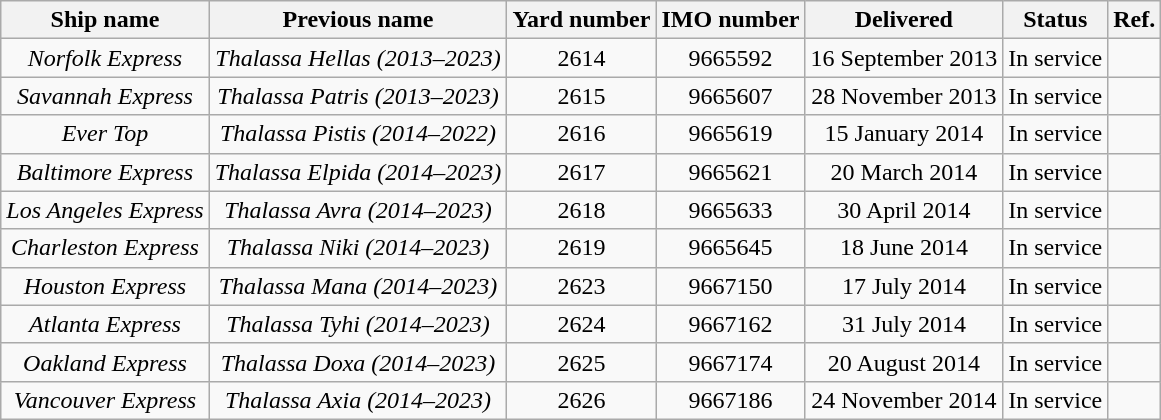<table class="wikitable" style="text-align:center">
<tr>
<th>Ship name</th>
<th>Previous name</th>
<th>Yard number</th>
<th>IMO number</th>
<th>Delivered</th>
<th>Status</th>
<th>Ref.</th>
</tr>
<tr>
<td><em>Norfolk Express</em></td>
<td><em>Thalassa Hellas (2013–2023)</em></td>
<td>2614</td>
<td>9665592</td>
<td>16 September 2013</td>
<td>In service</td>
<td></td>
</tr>
<tr>
<td><em>Savannah Express</em></td>
<td><em>Thalassa Patris (2013–2023)</em></td>
<td>2615</td>
<td>9665607</td>
<td>28 November 2013</td>
<td>In service</td>
<td></td>
</tr>
<tr>
<td><em>Ever Top</em></td>
<td><em>Thalassa Pistis (2014–2022)</em></td>
<td>2616</td>
<td>9665619</td>
<td>15 January 2014</td>
<td>In service</td>
<td></td>
</tr>
<tr>
<td><em>Baltimore Express</em></td>
<td><em>Thalassa Elpida (2014–2023)</em></td>
<td>2617</td>
<td>9665621</td>
<td>20 March 2014</td>
<td>In service</td>
<td></td>
</tr>
<tr>
<td><em>Los Angeles Express</em></td>
<td><em>Thalassa Avra (2014–2023)</em></td>
<td>2618</td>
<td>9665633</td>
<td>30 April 2014</td>
<td>In service</td>
<td></td>
</tr>
<tr>
<td><em>Charleston Express</em></td>
<td><em>Thalassa Niki (2014–2023)</em></td>
<td>2619</td>
<td>9665645</td>
<td>18 June 2014</td>
<td>In service</td>
<td></td>
</tr>
<tr>
<td><em>Houston Express</em></td>
<td><em>Thalassa Mana (2014–2023)</em></td>
<td>2623</td>
<td>9667150</td>
<td>17 July 2014</td>
<td>In service</td>
<td></td>
</tr>
<tr>
<td><em>Atlanta Express</em></td>
<td><em>Thalassa Tyhi (2014–2023)</em></td>
<td>2624</td>
<td>9667162</td>
<td>31 July 2014</td>
<td>In service</td>
<td></td>
</tr>
<tr>
<td><em>Oakland Express</em></td>
<td><em>Thalassa Doxa (2014–2023)</em></td>
<td>2625</td>
<td>9667174</td>
<td>20 August 2014</td>
<td>In service</td>
<td></td>
</tr>
<tr>
<td><em>Vancouver Express</em></td>
<td><em>Thalassa Axia (2014–2023)</em></td>
<td>2626</td>
<td>9667186</td>
<td>24 November 2014</td>
<td>In service</td>
<td></td>
</tr>
</table>
